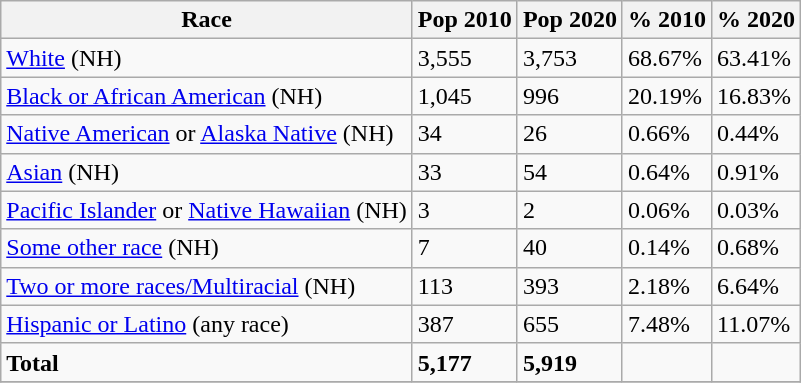<table class="wikitable">
<tr>
<th>Race</th>
<th>Pop 2010</th>
<th>Pop 2020</th>
<th>% 2010</th>
<th>% 2020</th>
</tr>
<tr>
<td><a href='#'>White</a> (NH)</td>
<td>3,555</td>
<td>3,753</td>
<td>68.67%</td>
<td>63.41%</td>
</tr>
<tr>
<td><a href='#'>Black or African American</a> (NH)</td>
<td>1,045</td>
<td>996</td>
<td>20.19%</td>
<td>16.83%</td>
</tr>
<tr>
<td><a href='#'>Native American</a> or <a href='#'>Alaska Native</a> (NH)</td>
<td>34</td>
<td>26</td>
<td>0.66%</td>
<td>0.44%</td>
</tr>
<tr>
<td><a href='#'>Asian</a> (NH)</td>
<td>33</td>
<td>54</td>
<td>0.64%</td>
<td>0.91%</td>
</tr>
<tr>
<td><a href='#'>Pacific Islander</a> or <a href='#'>Native Hawaiian</a> (NH)</td>
<td>3</td>
<td>2</td>
<td>0.06%</td>
<td>0.03%</td>
</tr>
<tr>
<td><a href='#'>Some other race</a> (NH)</td>
<td>7</td>
<td>40</td>
<td>0.14%</td>
<td>0.68%</td>
</tr>
<tr>
<td><a href='#'>Two or more races/Multiracial</a> (NH)</td>
<td>113</td>
<td>393</td>
<td>2.18%</td>
<td>6.64%</td>
</tr>
<tr>
<td><a href='#'>Hispanic or Latino</a> (any race)</td>
<td>387</td>
<td>655</td>
<td>7.48%</td>
<td>11.07%</td>
</tr>
<tr>
<td><strong>Total</strong></td>
<td><strong>5,177</strong></td>
<td><strong>5,919</strong></td>
<td></td>
<td></td>
</tr>
<tr>
</tr>
</table>
